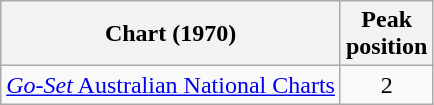<table class="wikitable">
<tr>
<th>Chart (1970)</th>
<th>Peak<br>position</th>
</tr>
<tr>
<td><a href='#'><em>Go-Set</em> Australian National Charts</a></td>
<td style="text-align:center;">2</td>
</tr>
</table>
